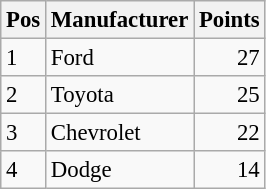<table class="wikitable" style="font-size: 95%;">
<tr>
<th>Pos</th>
<th>Manufacturer</th>
<th>Points</th>
</tr>
<tr>
<td>1</td>
<td>Ford</td>
<td style="text-align:right;">27</td>
</tr>
<tr>
<td>2</td>
<td>Toyota</td>
<td style="text-align:right;">25</td>
</tr>
<tr>
<td>3</td>
<td>Chevrolet</td>
<td style="text-align:right;">22</td>
</tr>
<tr>
<td>4</td>
<td>Dodge</td>
<td style="text-align:right;">14</td>
</tr>
</table>
